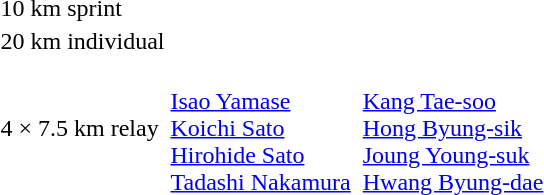<table>
<tr>
<td>10 km sprint</td>
<td></td>
<td></td>
<td></td>
</tr>
<tr>
<td>20 km individual</td>
<td></td>
<td></td>
<td></td>
</tr>
<tr>
<td>4 × 7.5 km relay</td>
<td><br><a href='#'>Isao Yamase</a><br><a href='#'>Koichi Sato</a><br><a href='#'>Hirohide Sato</a><br><a href='#'>Tadashi Nakamura</a></td>
<td valign=top></td>
<td><br><a href='#'>Kang Tae-soo</a><br><a href='#'>Hong Byung-sik</a><br><a href='#'>Joung Young-suk</a><br><a href='#'>Hwang Byung-dae</a></td>
</tr>
</table>
